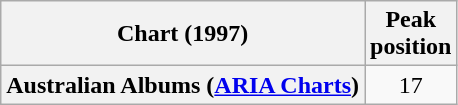<table class="wikitable sortable plainrowheaders" style="text-align:center">
<tr>
<th scope="col">Chart (1997)</th>
<th scope="col">Peak<br>position</th>
</tr>
<tr>
<th scope="row">Australian Albums (<a href='#'>ARIA Charts</a>)</th>
<td>17</td>
</tr>
</table>
